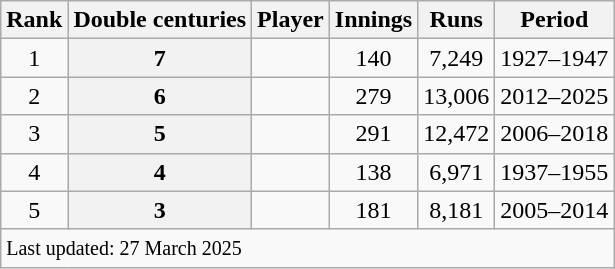<table class="wikitable plainrowheaders sortable">
<tr>
<th scope=col>Rank</th>
<th scope=col>Double centuries</th>
<th scope=col>Player</th>
<th scope=col>Innings</th>
<th scope=col>Runs</th>
<th scope=col>Period</th>
</tr>
<tr>
<td align=center>1</td>
<th scope=row style=text-align:center;>7</th>
<td></td>
<td align=center>140</td>
<td align=center>7,249</td>
<td>1927–1947</td>
</tr>
<tr>
<td align=center>2</td>
<th scope=row style=text-align:center;>6</th>
<td></td>
<td align=center>279</td>
<td align=center>13,006</td>
<td>2012–2025</td>
</tr>
<tr>
<td align=center>3</td>
<th scope=row style=text-align:center;>5</th>
<td></td>
<td align=center>291</td>
<td align=center>12,472</td>
<td>2006–2018</td>
</tr>
<tr>
<td align=center>4</td>
<th scope=row style=text-align:center;>4</th>
<td></td>
<td align=center>138</td>
<td align=center>6,971</td>
<td>1937–1955</td>
</tr>
<tr>
<td align=center>5</td>
<th scope=row style=text-align:center;>3</th>
<td></td>
<td align=center>181</td>
<td align=center>8,181</td>
<td>2005–2014</td>
</tr>
<tr class=sortbottom>
<td colspan=6><small>Last updated: 27 March 2025</small></td>
</tr>
</table>
